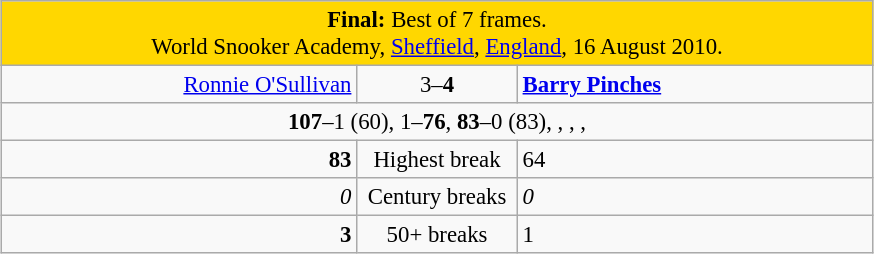<table class="wikitable" style="font-size: 95%; margin: 1em auto 1em auto;">
<tr>
<td colspan="3" align="center" bgcolor="#ffd700"><strong>Final:</strong> Best of 7 frames.<br> World Snooker Academy, <a href='#'>Sheffield</a>, <a href='#'>England</a>, 16 August 2010.</td>
</tr>
<tr>
<td width="230" align="right"><a href='#'>Ronnie O'Sullivan</a><br></td>
<td width="100" align="center">3–<strong>4</strong></td>
<td width="230"><strong><a href='#'>Barry Pinches</a></strong><br></td>
</tr>
<tr>
<td colspan="3" align="center" style="font-size: 100%"><strong>107</strong>–1 (60), 1–<strong>76</strong>, <strong>83</strong>–0 (83), , , , </td>
</tr>
<tr>
<td align="right"><strong>83</strong></td>
<td align="center">Highest break</td>
<td>64</td>
</tr>
<tr>
<td align="right"><em>0</em></td>
<td align="center">Century breaks</td>
<td><em>0</em></td>
</tr>
<tr>
<td align="right"><strong>3</strong></td>
<td align="center">50+ breaks</td>
<td>1</td>
</tr>
</table>
